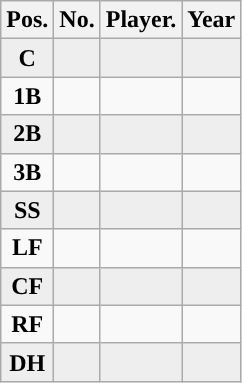<table class="wikitable non-sortable">
<tr>
<th style="text-align:center; ">Pos.</th>
<th style="text-align:center; ">No.</th>
<th style="text-align:center; ">Player.</th>
<th style="text-align:center; ">Year</th>
</tr>
<tr style="background:#eeeeee;text-align:center;">
<td><strong>C</strong></td>
<td></td>
<td></td>
<td></td>
</tr>
<tr style="text-align:center;">
<td><strong>1B</strong></td>
<td></td>
<td></td>
<td></td>
</tr>
<tr style="background:#eeeeee;text-align:center;">
<td><strong>2B</strong></td>
<td></td>
<td></td>
<td></td>
</tr>
<tr style="text-align:center;">
<td><strong>3B</strong></td>
<td></td>
<td></td>
<td></td>
</tr>
<tr style="background:#eeeeee;text-align:center;">
<td><strong>SS</strong></td>
<td></td>
<td></td>
<td></td>
</tr>
<tr style="text-align:center;">
<td><strong>LF</strong></td>
<td></td>
<td></td>
<td></td>
</tr>
<tr style="background:#eeeeee;text-align:center;">
<td><strong>CF</strong></td>
<td></td>
<td></td>
<td></td>
</tr>
<tr style="text-align:center;">
<td><strong>RF</strong></td>
<td></td>
<td></td>
<td></td>
</tr>
<tr style="background:#eeeeee;text-align:center;">
<td><strong>DH</strong></td>
<td></td>
<td></td>
<td></td>
</tr>
</table>
